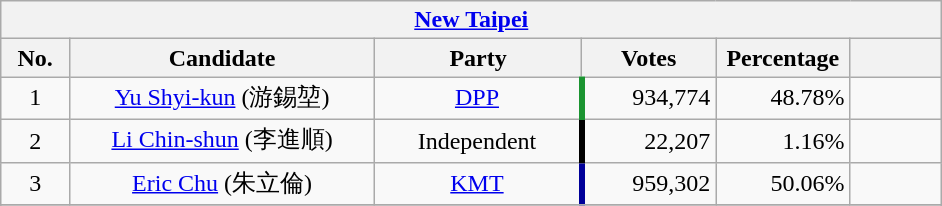<table class="wikitable collapsible" style="text-align:center">
<tr>
<th colspan="7" width=620px><a href='#'>New Taipei</a></th>
</tr>
<tr>
<th width=35>No.</th>
<th width=180>Candidate</th>
<th width=120>Party</th>
<th width=75>Votes</th>
<th width=75>Percentage</th>
<th width=49></th>
</tr>
<tr>
<td>1</td>
<td><a href='#'>Yu Shyi-kun</a> (游錫堃)</td>
<td><a href='#'>DPP</a></td>
<td style="border-left:4px solid #1B9431;" align="right">934,774</td>
<td align="right">48.78%</td>
<td align="center"></td>
</tr>
<tr>
<td>2</td>
<td><a href='#'>Li Chin-shun</a> (李進順)</td>
<td>Independent</td>
<td style="border-left:4px solid #000000;" align="right">22,207</td>
<td align="right">1.16%</td>
<td align="center"></td>
</tr>
<tr>
<td>3</td>
<td><a href='#'>Eric Chu</a> (朱立倫)</td>
<td><a href='#'>KMT</a></td>
<td style="border-left:4px solid #000099;" align="right">959,302</td>
<td align="right">50.06%</td>
<td><div></div></td>
</tr>
<tr>
</tr>
<tr>
</tr>
</table>
